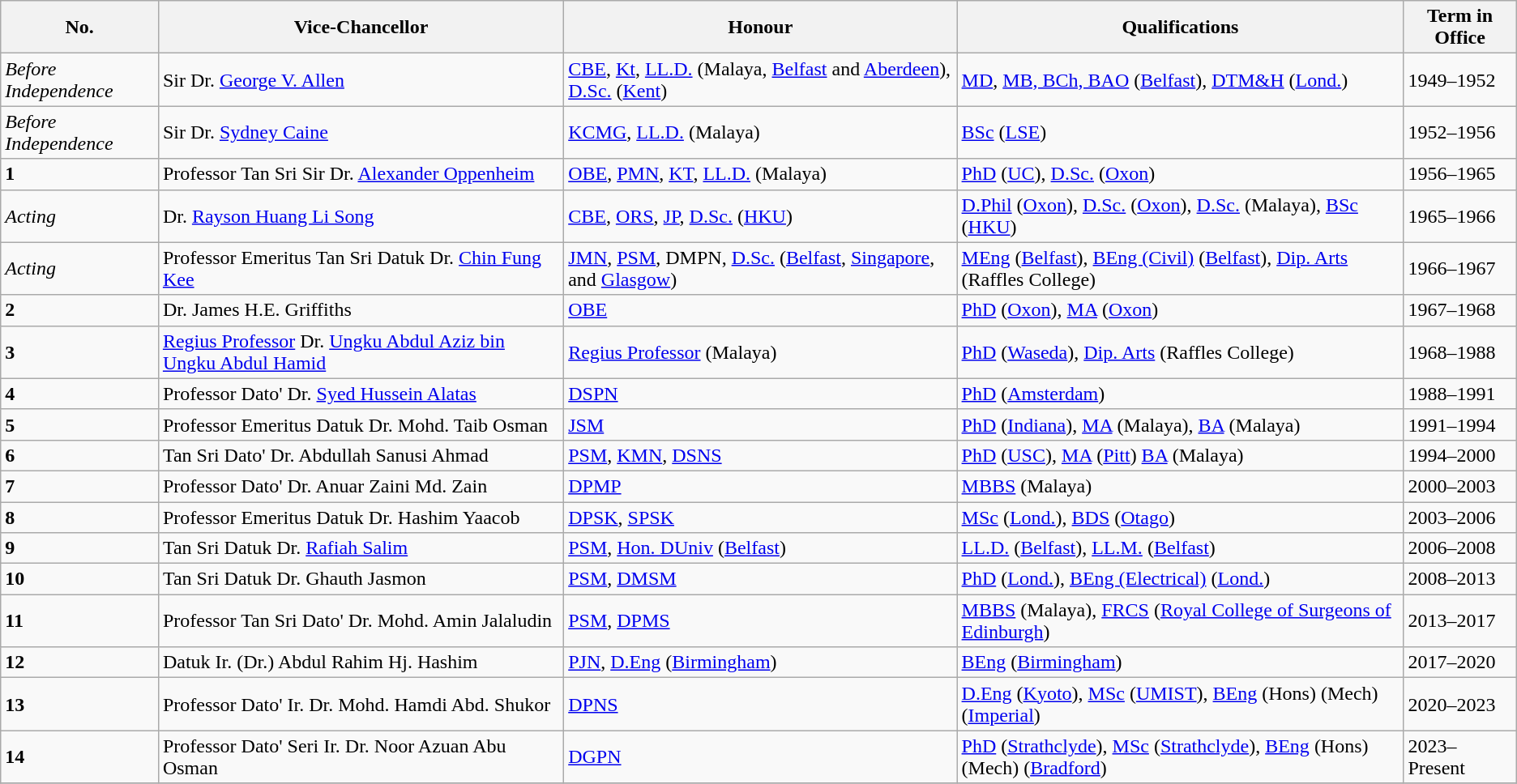<table class="wikitable">
<tr>
<th>No.</th>
<th>Vice-Chancellor</th>
<th>Honour</th>
<th>Qualifications</th>
<th>Term in Office</th>
</tr>
<tr>
<td><em>Before Independence</em></td>
<td>Sir Dr. <a href='#'>George V. Allen</a></td>
<td><a href='#'>CBE</a>, <a href='#'>Kt</a>, <a href='#'>LL.D.</a> (Malaya, <a href='#'>Belfast</a> and <a href='#'>Aberdeen</a>), <a href='#'>D.Sc.</a> (<a href='#'>Kent</a>)</td>
<td><a href='#'>MD</a>, <a href='#'>MB, BCh, BAO</a> (<a href='#'>Belfast</a>), <a href='#'>DTM&H</a> (<a href='#'>Lond.</a>)</td>
<td>1949–1952</td>
</tr>
<tr>
<td><em>Before Independence</em></td>
<td>Sir Dr. <a href='#'>Sydney Caine</a></td>
<td><a href='#'>KCMG</a>, <a href='#'>LL.D.</a> (Malaya)</td>
<td><a href='#'>BSc</a> (<a href='#'>LSE</a>)</td>
<td>1952–1956</td>
</tr>
<tr>
<td><strong>1</strong></td>
<td>Professor Tan Sri Sir Dr. <a href='#'>Alexander Oppenheim</a></td>
<td><a href='#'>OBE</a>, <a href='#'>PMN</a>, <a href='#'>KT</a>, <a href='#'>LL.D.</a> (Malaya)</td>
<td><a href='#'>PhD</a> (<a href='#'>UC</a>), <a href='#'>D.Sc.</a> (<a href='#'>Oxon</a>)</td>
<td>1956–1965</td>
</tr>
<tr>
<td><em>Acting</em></td>
<td>Dr. <a href='#'>Rayson Huang Li Song</a></td>
<td><a href='#'>CBE</a>, <a href='#'>ORS</a>, <a href='#'>JP</a>, <a href='#'>D.Sc.</a> (<a href='#'>HKU</a>)</td>
<td><a href='#'>D.Phil</a> (<a href='#'>Oxon</a>), <a href='#'>D.Sc.</a> (<a href='#'>Oxon</a>), <a href='#'>D.Sc.</a> (Malaya), <a href='#'>BSc</a> (<a href='#'>HKU</a>)</td>
<td>1965–1966</td>
</tr>
<tr>
<td><em>Acting</em></td>
<td>Professor Emeritus Tan Sri Datuk Dr. <a href='#'>Chin Fung Kee</a></td>
<td><a href='#'>JMN</a>, <a href='#'>PSM</a>, DMPN, <a href='#'>D.Sc.</a> (<a href='#'>Belfast</a>, <a href='#'>Singapore</a>, and <a href='#'>Glasgow</a>)</td>
<td><a href='#'>MEng</a> (<a href='#'>Belfast</a>), <a href='#'>BEng (Civil)</a> (<a href='#'>Belfast</a>), <a href='#'>Dip. Arts</a> (Raffles College)</td>
<td>1966–1967</td>
</tr>
<tr>
<td><strong>2</strong></td>
<td>Dr. James H.E. Griffiths</td>
<td><a href='#'>OBE</a></td>
<td><a href='#'>PhD</a> (<a href='#'>Oxon</a>), <a href='#'>MA</a> (<a href='#'>Oxon</a>)</td>
<td>1967–1968</td>
</tr>
<tr>
<td><strong>3</strong></td>
<td><a href='#'>Regius Professor</a> Dr. <a href='#'>Ungku Abdul Aziz bin Ungku Abdul Hamid</a></td>
<td><a href='#'>Regius Professor</a> (Malaya)</td>
<td><a href='#'>PhD</a> (<a href='#'>Waseda</a>), <a href='#'>Dip. Arts</a> (Raffles College)</td>
<td>1968–1988</td>
</tr>
<tr>
<td><strong>4</strong></td>
<td>Professor Dato' Dr. <a href='#'>Syed Hussein Alatas</a></td>
<td><a href='#'>DSPN</a></td>
<td><a href='#'>PhD</a> (<a href='#'>Amsterdam</a>)</td>
<td>1988–1991</td>
</tr>
<tr>
<td><strong>5</strong></td>
<td>Professor Emeritus Datuk Dr. Mohd. Taib Osman</td>
<td><a href='#'>JSM</a></td>
<td><a href='#'>PhD</a> (<a href='#'>Indiana</a>), <a href='#'>MA</a> (Malaya), <a href='#'>BA</a> (Malaya)</td>
<td>1991–1994</td>
</tr>
<tr>
<td><strong>6</strong></td>
<td>Tan Sri Dato' Dr. Abdullah Sanusi Ahmad</td>
<td><a href='#'>PSM</a>, <a href='#'>KMN</a>, <a href='#'>DSNS</a></td>
<td><a href='#'>PhD</a> (<a href='#'>USC</a>), <a href='#'>MA</a> (<a href='#'>Pitt</a>) <a href='#'>BA</a> (Malaya)</td>
<td>1994–2000</td>
</tr>
<tr>
<td><strong>7</strong></td>
<td>Professor Dato' Dr. Anuar Zaini Md. Zain</td>
<td><a href='#'>DPMP</a></td>
<td><a href='#'>MBBS</a> (Malaya)</td>
<td>2000–2003</td>
</tr>
<tr>
<td><strong>8</strong></td>
<td>Professor Emeritus Datuk Dr. Hashim Yaacob</td>
<td><a href='#'>DPSK</a>, <a href='#'>SPSK</a></td>
<td><a href='#'>MSc</a> (<a href='#'>Lond.</a>), <a href='#'>BDS</a> (<a href='#'>Otago</a>)</td>
<td>2003–2006</td>
</tr>
<tr>
<td><strong>9</strong></td>
<td>Tan Sri Datuk Dr. <a href='#'>Rafiah Salim</a></td>
<td><a href='#'>PSM</a>, <a href='#'>Hon. DUniv</a> (<a href='#'>Belfast</a>)</td>
<td><a href='#'>LL.D.</a> (<a href='#'>Belfast</a>), <a href='#'>LL.M.</a> (<a href='#'>Belfast</a>)</td>
<td>2006–2008</td>
</tr>
<tr>
<td><strong>10</strong></td>
<td>Tan Sri Datuk Dr. Ghauth Jasmon</td>
<td><a href='#'>PSM</a>, <a href='#'>DMSM</a></td>
<td><a href='#'>PhD</a> (<a href='#'>Lond.</a>), <a href='#'>BEng (Electrical)</a> (<a href='#'>Lond.</a>)</td>
<td>2008–2013</td>
</tr>
<tr>
<td><strong>11</strong></td>
<td>Professor Tan Sri Dato' Dr. Mohd. Amin Jalaludin</td>
<td><a href='#'>PSM</a>, <a href='#'>DPMS</a></td>
<td><a href='#'>MBBS</a> (Malaya), <a href='#'>FRCS</a> (<a href='#'>Royal College of Surgeons of Edinburgh</a>)</td>
<td>2013–2017</td>
</tr>
<tr>
<td><strong>12</strong></td>
<td>Datuk Ir. (Dr.) Abdul Rahim Hj. Hashim</td>
<td><a href='#'>PJN</a>, <a href='#'>D.Eng</a> (<a href='#'>Birmingham</a>)</td>
<td><a href='#'>BEng</a> (<a href='#'>Birmingham</a>)</td>
<td>2017–2020</td>
</tr>
<tr>
<td><strong>13</strong></td>
<td>Professor Dato' Ir. Dr. Mohd. Hamdi Abd. Shukor</td>
<td><a href='#'>DPNS</a></td>
<td><a href='#'>D.Eng</a> (<a href='#'>Kyoto</a>), <a href='#'>MSc</a> (<a href='#'>UMIST</a>), <a href='#'>BEng</a> (Hons) (Mech) (<a href='#'>Imperial</a>)</td>
<td>2020–2023</td>
</tr>
<tr>
<td><strong>14</strong></td>
<td>Professor Dato' Seri Ir. Dr. Noor Azuan Abu Osman</td>
<td><a href='#'>DGPN</a></td>
<td><a href='#'>PhD</a> (<a href='#'>Strathclyde</a>), <a href='#'>MSc</a> (<a href='#'>Strathclyde</a>), <a href='#'>BEng</a> (Hons) (Mech) (<a href='#'>Bradford</a>)</td>
<td>2023–Present</td>
</tr>
<tr>
</tr>
</table>
